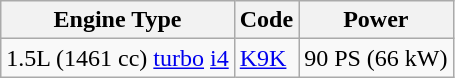<table class="wikitable">
<tr>
<th>Engine Type</th>
<th>Code</th>
<th>Power</th>
</tr>
<tr>
<td>1.5L (1461 cc) <a href='#'>turbo</a> <a href='#'>i4</a></td>
<td><a href='#'>K9K</a></td>
<td>90 PS (66 kW)</td>
</tr>
</table>
